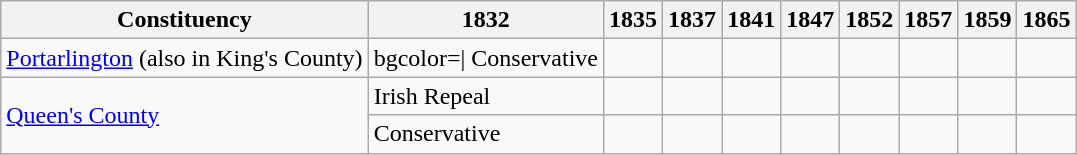<table class=wikitable sortable>
<tr>
<th>Constituency</th>
<th>1832</th>
<th>1835</th>
<th>1837</th>
<th>1841</th>
<th>1847</th>
<th>1852</th>
<th>1857</th>
<th>1859</th>
<th>1865</th>
</tr>
<tr>
<td><a href='#'>Portarlington</a> (also in King's County)</td>
<td align=center>bgcolor=| Conservative</td>
<td></td>
<td></td>
<td></td>
<td></td>
<td></td>
<td></td>
<td></td>
<td></td>
</tr>
<tr>
<td rowspan=2><a href='#'>Queen's County</a></td>
<td bgcolor=>Irish Repeal</td>
<td></td>
<td></td>
<td></td>
<td></td>
<td></td>
<td></td>
<td></td>
<td></td>
</tr>
<tr>
<td bgcolor=>Conservative</td>
<td></td>
<td></td>
<td></td>
<td></td>
<td></td>
<td></td>
<td></td>
<td></td>
</tr>
</table>
